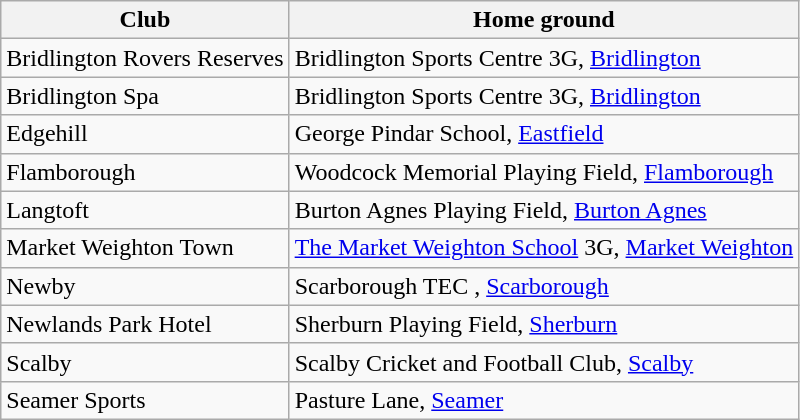<table class="wikitable" border="1">
<tr>
<th>Club</th>
<th>Home ground</th>
</tr>
<tr>
<td>Bridlington Rovers Reserves</td>
<td>Bridlington Sports Centre 3G, <a href='#'>Bridlington</a></td>
</tr>
<tr>
<td>Bridlington Spa</td>
<td>Bridlington Sports Centre 3G, <a href='#'>Bridlington</a></td>
</tr>
<tr>
<td>Edgehill</td>
<td>George Pindar School, <a href='#'>Eastfield</a></td>
</tr>
<tr>
<td>Flamborough</td>
<td>Woodcock Memorial Playing Field, <a href='#'>Flamborough</a></td>
</tr>
<tr>
<td>Langtoft</td>
<td>Burton Agnes Playing Field, <a href='#'>Burton Agnes</a></td>
</tr>
<tr>
<td>Market Weighton Town</td>
<td><a href='#'>The Market Weighton School</a> 3G, <a href='#'>Market Weighton</a></td>
</tr>
<tr>
<td>Newby</td>
<td>Scarborough TEC , <a href='#'>Scarborough</a></td>
</tr>
<tr>
<td>Newlands Park Hotel</td>
<td>Sherburn Playing Field, <a href='#'>Sherburn</a></td>
</tr>
<tr>
<td>Scalby</td>
<td>Scalby Cricket and Football Club, <a href='#'>Scalby</a></td>
</tr>
<tr>
<td>Seamer Sports</td>
<td>Pasture Lane, <a href='#'>Seamer</a></td>
</tr>
</table>
